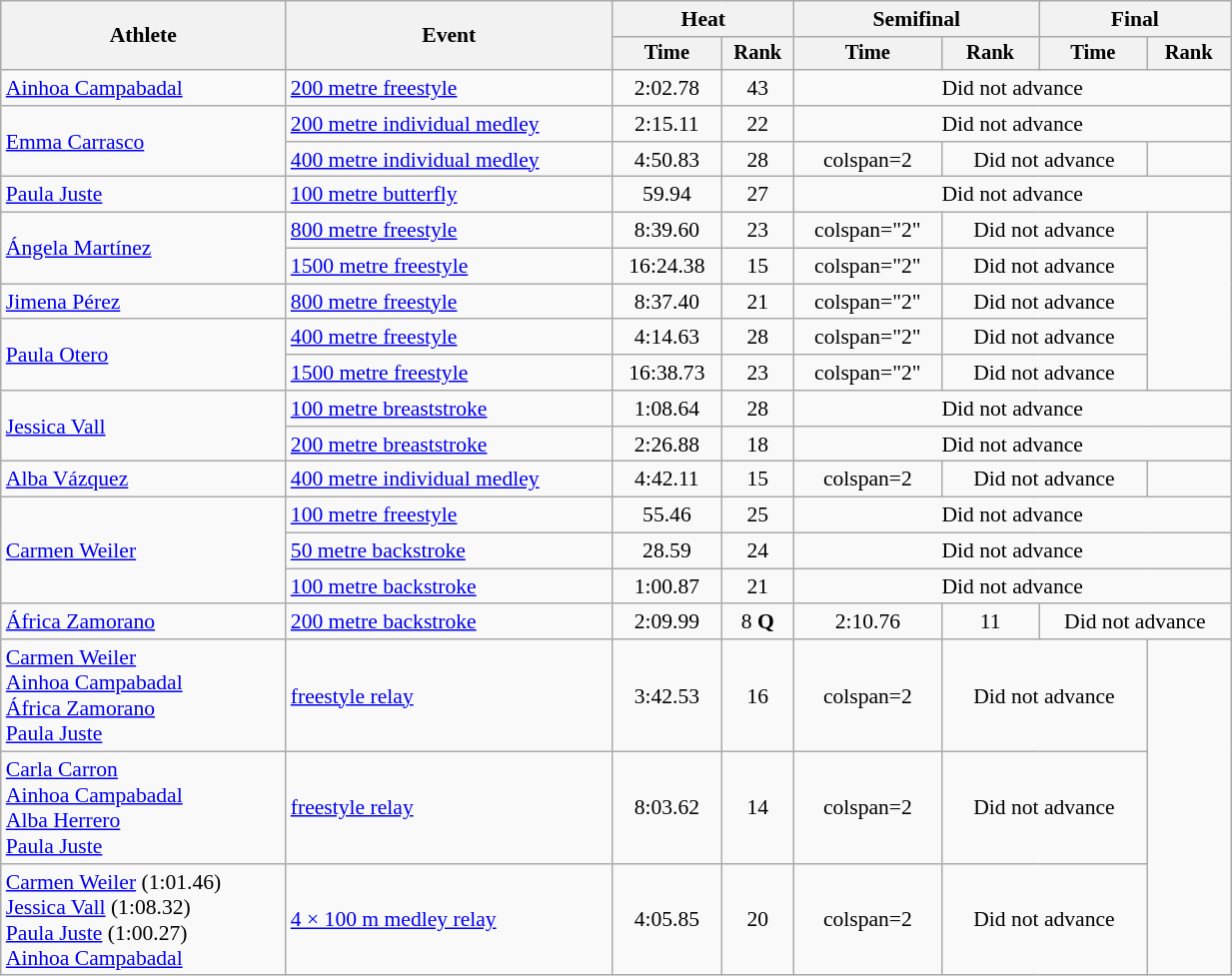<table class="wikitable" style="text-align:center; font-size:90%; width:65%;">
<tr>
<th rowspan="2">Athlete</th>
<th rowspan="2">Event</th>
<th colspan="2">Heat</th>
<th colspan="2">Semifinal</th>
<th colspan="2">Final</th>
</tr>
<tr style="font-size:95%">
<th>Time</th>
<th>Rank</th>
<th>Time</th>
<th>Rank</th>
<th>Time</th>
<th>Rank</th>
</tr>
<tr>
<td align=left><a href='#'>Ainhoa Campabadal</a></td>
<td align=left><a href='#'>200 metre freestyle</a></td>
<td>2:02.78</td>
<td>43</td>
<td colspan=4>Did not advance</td>
</tr>
<tr align=center>
<td align=left rowspan="2"><a href='#'>Emma Carrasco</a></td>
<td align=left><a href='#'>200 metre individual medley</a></td>
<td>2:15.11</td>
<td>22</td>
<td colspan=4>Did not advance</td>
</tr>
<tr align=center>
<td align=left><a href='#'>400 metre individual medley</a></td>
<td>4:50.83</td>
<td>28</td>
<td>colspan=2 </td>
<td colspan=2>Did not advance</td>
</tr>
<tr align=center>
<td align=left><a href='#'>Paula Juste</a></td>
<td align=left><a href='#'>100 metre butterfly</a></td>
<td>59.94</td>
<td>27</td>
<td colspan=4>Did not advance</td>
</tr>
<tr>
<td align=left rowspan=2><a href='#'>Ángela Martínez</a></td>
<td align=left><a href='#'>800 metre freestyle</a></td>
<td>8:39.60</td>
<td>23</td>
<td>colspan="2" </td>
<td colspan="2">Did not advance</td>
</tr>
<tr>
<td align=left><a href='#'>1500 metre freestyle</a></td>
<td>16:24.38</td>
<td>15</td>
<td>colspan="2" </td>
<td colspan="2">Did not advance</td>
</tr>
<tr>
<td align=left><a href='#'>Jimena Pérez</a></td>
<td align=left><a href='#'>800 metre freestyle</a></td>
<td>8:37.40</td>
<td>21</td>
<td>colspan="2" </td>
<td colspan="2">Did not advance</td>
</tr>
<tr align=center>
<td align=left rowspan=2><a href='#'>Paula Otero</a></td>
<td align=left><a href='#'>400 metre freestyle</a></td>
<td>4:14.63</td>
<td>28</td>
<td>colspan="2" </td>
<td colspan="2">Did not advance</td>
</tr>
<tr align=center>
<td align=left><a href='#'>1500 metre freestyle</a></td>
<td>16:38.73</td>
<td>23</td>
<td>colspan="2" </td>
<td colspan="2">Did not advance</td>
</tr>
<tr>
<td align=left rowspan=2><a href='#'>Jessica Vall</a></td>
<td align=left><a href='#'>100 metre breaststroke</a></td>
<td>1:08.64</td>
<td>28</td>
<td colspan=4>Did not advance</td>
</tr>
<tr>
<td align=left><a href='#'>200 metre breaststroke</a></td>
<td>2:26.88</td>
<td>18</td>
<td colspan=4>Did not advance</td>
</tr>
<tr>
<td align=left><a href='#'>Alba Vázquez</a></td>
<td align=left><a href='#'>400 metre individual medley</a></td>
<td>4:42.11</td>
<td>15</td>
<td>colspan=2 </td>
<td colspan=2>Did not advance</td>
</tr>
<tr align=center>
<td align=left rowspan=3><a href='#'>Carmen Weiler</a></td>
<td align=left><a href='#'>100 metre freestyle</a></td>
<td>55.46</td>
<td>25</td>
<td colspan=4>Did not advance</td>
</tr>
<tr align=center>
<td align=left><a href='#'>50 metre backstroke</a></td>
<td>28.59</td>
<td>24</td>
<td colspan=4>Did not advance</td>
</tr>
<tr align=center>
<td align=left><a href='#'>100 metre backstroke</a></td>
<td>1:00.87</td>
<td>21</td>
<td colspan=4>Did not advance</td>
</tr>
<tr align=center>
<td align=left><a href='#'>África Zamorano</a></td>
<td align=left><a href='#'>200 metre backstroke</a></td>
<td>2:09.99</td>
<td>8 <strong>Q</strong></td>
<td>2:10.76</td>
<td>11</td>
<td colspan=2>Did not advance</td>
</tr>
<tr align=center>
<td align=left><a href='#'>Carmen Weiler</a> <br><a href='#'>Ainhoa Campabadal</a> <br><a href='#'>África Zamorano</a> <br><a href='#'>Paula Juste</a></td>
<td align=left><a href='#'> freestyle relay</a></td>
<td>3:42.53</td>
<td>16</td>
<td>colspan=2 </td>
<td colspan=2>Did not advance</td>
</tr>
<tr>
<td align=left><a href='#'>Carla Carron</a> <br><a href='#'>Ainhoa Campabadal</a> <br><a href='#'>Alba Herrero</a> <br><a href='#'>Paula Juste</a></td>
<td align=left><a href='#'> freestyle relay</a></td>
<td>8:03.62</td>
<td>14</td>
<td>colspan=2 </td>
<td colspan=2>Did not advance</td>
</tr>
<tr>
<td align=left><a href='#'>Carmen Weiler</a> (1:01.46)<br><a href='#'>Jessica Vall</a> (1:08.32)<br><a href='#'>Paula Juste</a> (1:00.27)<br><a href='#'>Ainhoa Campabadal</a></td>
<td align=left><a href='#'>4 × 100 m medley relay</a></td>
<td>4:05.85</td>
<td>20</td>
<td>colspan=2 </td>
<td colspan=2>Did not advance</td>
</tr>
</table>
